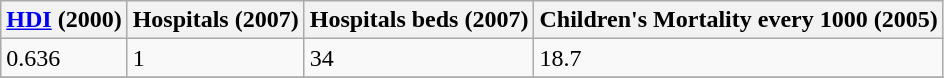<table class="wikitable" border="1">
<tr>
<th><a href='#'>HDI</a> (2000)</th>
<th>Hospitals (2007)</th>
<th>Hospitals beds (2007)</th>
<th>Children's Mortality every 1000 (2005)</th>
</tr>
<tr>
<td>0.636</td>
<td>1</td>
<td>34</td>
<td>18.7</td>
</tr>
<tr>
</tr>
</table>
